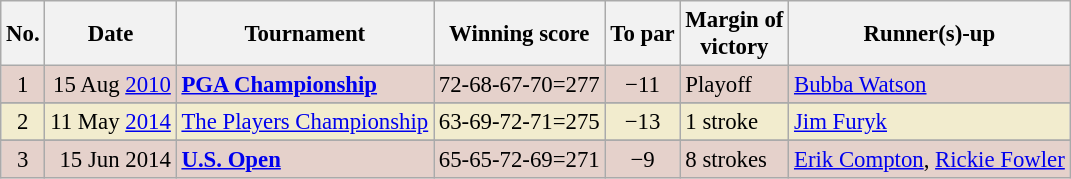<table class="wikitable" style="font-size:95%;">
<tr>
<th>No.</th>
<th>Date</th>
<th>Tournament</th>
<th>Winning score</th>
<th>To par</th>
<th>Margin of<br>victory</th>
<th>Runner(s)-up</th>
</tr>
<tr style="background:#e5d1cb;">
<td align=center>1</td>
<td align=right>15 Aug <a href='#'>2010</a></td>
<td><strong><a href='#'>PGA Championship</a></strong></td>
<td>72-68-67-70=277</td>
<td align=center>−11</td>
<td>Playoff</td>
<td> <a href='#'>Bubba Watson</a></td>
</tr>
<tr style="background:#dfe2e9;">
</tr>
<tr style="background:#f2ecce;">
<td align=center>2</td>
<td align=right>11 May <a href='#'>2014</a></td>
<td><a href='#'>The Players Championship</a></td>
<td>63-69-72-71=275</td>
<td align=center>−13</td>
<td>1 stroke</td>
<td> <a href='#'>Jim Furyk</a></td>
</tr>
<tr>
</tr>
<tr style="background:#e5d1cb;">
<td align=center>3</td>
<td align=right>15 Jun 2014</td>
<td><strong><a href='#'>U.S. Open</a></strong></td>
<td>65-65-72-69=271</td>
<td align=center>−9</td>
<td>8 strokes</td>
<td> <a href='#'>Erik Compton</a>,  <a href='#'>Rickie Fowler</a></td>
</tr>
</table>
